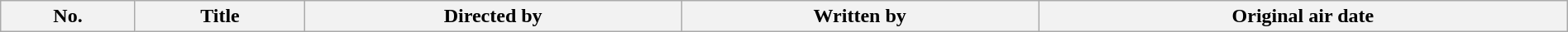<table class="wikitable plainrowheaders" style="width:100%; background:#fff;">
<tr>
<th style="background:#;">No.</th>
<th style="background:#;">Title</th>
<th style="background:#;">Directed by</th>
<th style="background:#;">Written by</th>
<th style="background:#;">Original air date<br>






</th>
</tr>
</table>
